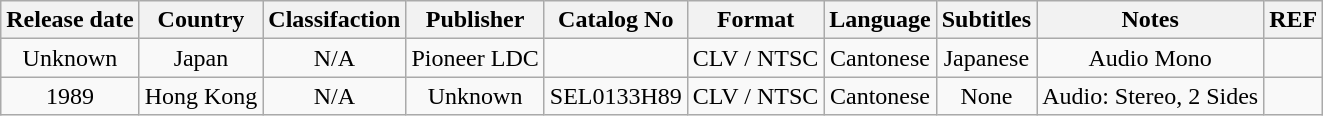<table class="wikitable">
<tr>
<th>Release date</th>
<th>Country</th>
<th>Classifaction</th>
<th>Publisher</th>
<th>Catalog No</th>
<th>Format</th>
<th>Language</th>
<th>Subtitles</th>
<th>Notes</th>
<th>REF</th>
</tr>
<tr style="text-align:center;">
<td>Unknown</td>
<td>Japan</td>
<td>N/A</td>
<td>Pioneer LDC</td>
<td></td>
<td>CLV / NTSC</td>
<td>Cantonese</td>
<td>Japanese</td>
<td>Audio Mono</td>
<td></td>
</tr>
<tr style="text-align:center;">
<td>1989</td>
<td>Hong Kong</td>
<td>N/A</td>
<td>Unknown</td>
<td>SEL0133H89</td>
<td>CLV / NTSC</td>
<td>Cantonese</td>
<td>None</td>
<td>Audio: Stereo, 2 Sides</td>
<td></td>
</tr>
</table>
